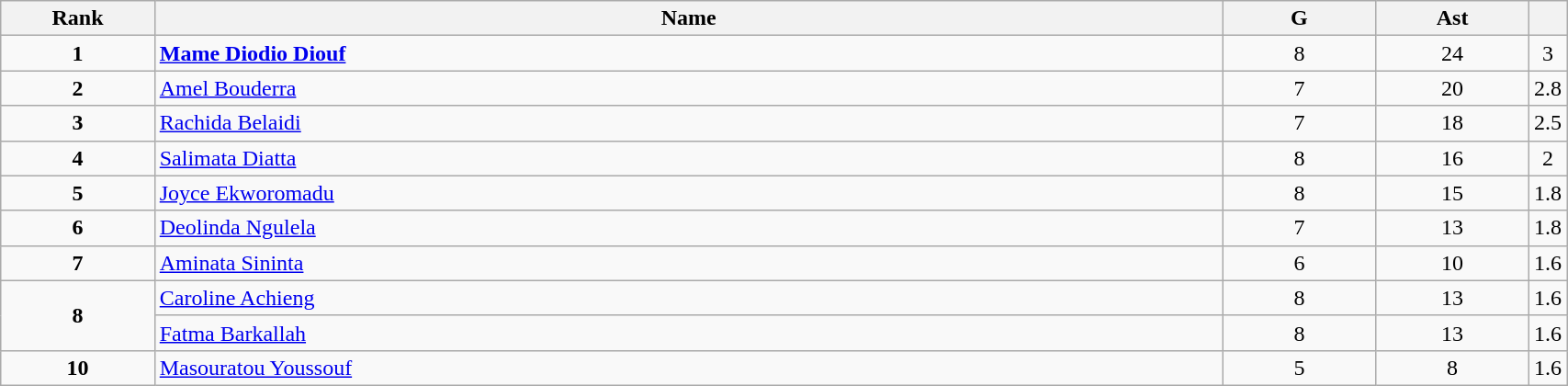<table class="wikitable" style="width:90%;">
<tr>
<th style="width:10%;">Rank</th>
<th style="width:70%;">Name</th>
<th style="width:10%;">G</th>
<th style="width:10%;">Ast</th>
<th style="width:10%;"></th>
</tr>
<tr align=center>
<td><strong>1</strong></td>
<td align=left> <strong><a href='#'>Mame Diodio Diouf</a></strong></td>
<td>8</td>
<td>24</td>
<td>3</td>
</tr>
<tr align=center>
<td><strong>2</strong></td>
<td align=left> <a href='#'>Amel Bouderra</a></td>
<td>7</td>
<td>20</td>
<td>2.8</td>
</tr>
<tr align=center>
<td><strong>3</strong></td>
<td align=left> <a href='#'>Rachida Belaidi</a></td>
<td>7</td>
<td>18</td>
<td>2.5</td>
</tr>
<tr align=center>
<td><strong>4</strong></td>
<td align=left> <a href='#'>Salimata Diatta</a></td>
<td>8</td>
<td>16</td>
<td>2</td>
</tr>
<tr align=center>
<td><strong>5</strong></td>
<td align=left> <a href='#'>Joyce Ekworomadu</a></td>
<td>8</td>
<td>15</td>
<td>1.8</td>
</tr>
<tr align=center>
<td><strong>6</strong></td>
<td align=left> <a href='#'>Deolinda Ngulela</a></td>
<td>7</td>
<td>13</td>
<td>1.8</td>
</tr>
<tr align=center>
<td><strong>7</strong></td>
<td align=left> <a href='#'>Aminata Sininta</a></td>
<td>6</td>
<td>10</td>
<td>1.6</td>
</tr>
<tr align=center>
<td rowspan=2><strong>8</strong></td>
<td align=left> <a href='#'>Caroline Achieng</a></td>
<td>8</td>
<td>13</td>
<td>1.6</td>
</tr>
<tr align=center>
<td align=left> <a href='#'>Fatma Barkallah</a></td>
<td>8</td>
<td>13</td>
<td>1.6</td>
</tr>
<tr align=center>
<td><strong>10</strong></td>
<td align=left> <a href='#'>Masouratou Youssouf</a></td>
<td>5</td>
<td>8</td>
<td>1.6</td>
</tr>
</table>
